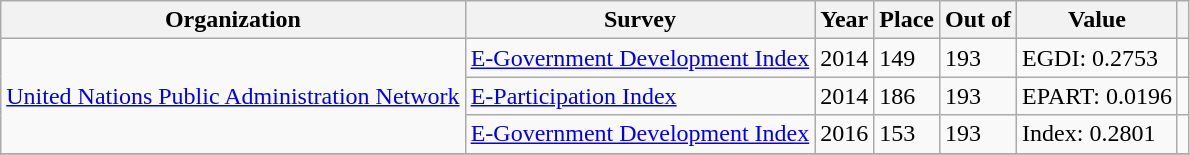<table class="wikitable sortable" style="text-align:left">
<tr>
<th>Organization</th>
<th>Survey</th>
<th>Year</th>
<th>Place</th>
<th>Out of</th>
<th>Value</th>
<th></th>
</tr>
<tr>
<td rowspan="3"><a href='#'>United Nations Public Administration Network</a></td>
<td><a href='#'>E-Government Development Index</a></td>
<td>2014</td>
<td>149</td>
<td>193</td>
<td>EGDI: 0.2753</td>
<td></td>
</tr>
<tr>
<td><a href='#'>E-Participation Index</a></td>
<td>2014</td>
<td>186</td>
<td>193</td>
<td>EPART: 0.0196</td>
<td></td>
</tr>
<tr>
<td><a href='#'>E-Government Development Index</a></td>
<td>2016</td>
<td>153</td>
<td>193</td>
<td>Index: 0.2801</td>
<td></td>
</tr>
<tr>
</tr>
</table>
